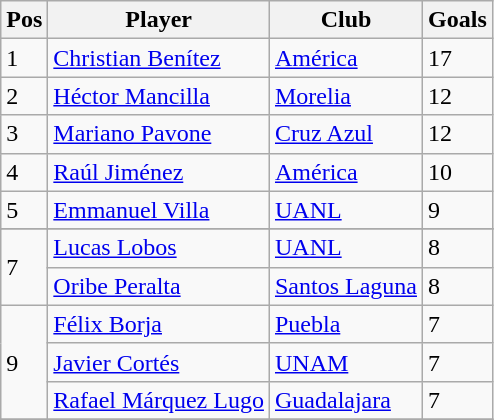<table class="wikitable">
<tr>
<th>Pos</th>
<th>Player</th>
<th>Club</th>
<th>Goals</th>
</tr>
<tr>
<td rowspan=1>1</td>
<td> <a href='#'>Christian Benítez</a></td>
<td><a href='#'>América</a></td>
<td>17</td>
</tr>
<tr |->
<td rowspan=1>2</td>
<td> <a href='#'>Héctor Mancilla</a></td>
<td><a href='#'>Morelia</a></td>
<td>12</td>
</tr>
<tr>
<td rowspan=1>3</td>
<td> <a href='#'>Mariano Pavone</a></td>
<td><a href='#'>Cruz Azul</a></td>
<td>12</td>
</tr>
<tr>
<td rowspan=1>4</td>
<td> <a href='#'>Raúl Jiménez</a></td>
<td><a href='#'>América</a></td>
<td>10</td>
</tr>
<tr>
<td rowspan=1>5</td>
<td> <a href='#'>Emmanuel Villa</a></td>
<td><a href='#'>UANL</a></td>
<td>9</td>
</tr>
<tr |rowspan=3|4 |>
</tr>
<tr>
<td rowspan=2>7</td>
<td> <a href='#'>Lucas Lobos</a></td>
<td><a href='#'>UANL</a></td>
<td>8</td>
</tr>
<tr>
<td> <a href='#'>Oribe Peralta</a></td>
<td><a href='#'>Santos Laguna</a></td>
<td>8</td>
</tr>
<tr>
<td rowspan=3>9</td>
<td> <a href='#'>Félix Borja</a></td>
<td><a href='#'>Puebla</a></td>
<td>7</td>
</tr>
<tr>
<td> <a href='#'>Javier Cortés</a></td>
<td><a href='#'>UNAM</a></td>
<td>7</td>
</tr>
<tr>
<td> <a href='#'>Rafael Márquez Lugo</a></td>
<td><a href='#'>Guadalajara</a></td>
<td>7</td>
</tr>
<tr>
</tr>
</table>
